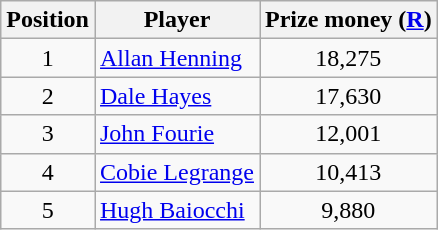<table class=wikitable>
<tr>
<th>Position</th>
<th>Player</th>
<th>Prize money (<a href='#'>R</a>)</th>
</tr>
<tr>
<td align=center>1</td>
<td> <a href='#'>Allan Henning</a></td>
<td align=center>18,275</td>
</tr>
<tr>
<td align=center>2</td>
<td> <a href='#'>Dale Hayes</a></td>
<td align=center>17,630</td>
</tr>
<tr>
<td align=center>3</td>
<td> <a href='#'>John Fourie</a></td>
<td align=center>12,001</td>
</tr>
<tr>
<td align=center>4</td>
<td> <a href='#'>Cobie Legrange</a></td>
<td align=center>10,413</td>
</tr>
<tr>
<td align=center>5</td>
<td> <a href='#'>Hugh Baiocchi</a></td>
<td align=center>9,880</td>
</tr>
</table>
